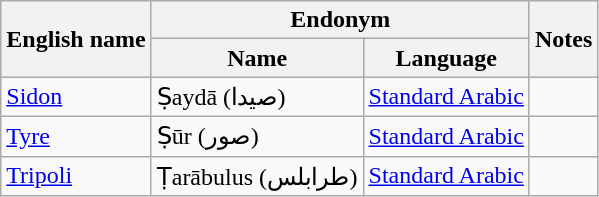<table class="wikitable sortable mw-collapsible">
<tr>
<th rowspan="2">English name</th>
<th colspan="2">Endonym</th>
<th rowspan="2">Notes</th>
</tr>
<tr>
<th>Name</th>
<th>Language</th>
</tr>
<tr>
<td><a href='#'>Sidon</a></td>
<td>Ṣaydā (صيدا)</td>
<td><a href='#'>Standard Arabic</a></td>
<td></td>
</tr>
<tr>
<td><a href='#'>Tyre</a></td>
<td>Ṣūr (صور)</td>
<td><a href='#'>Standard Arabic</a></td>
<td></td>
</tr>
<tr>
<td><a href='#'>Tripoli</a></td>
<td>Ṭarābulus (طرابلس)</td>
<td><a href='#'>Standard Arabic</a></td>
<td></td>
</tr>
</table>
